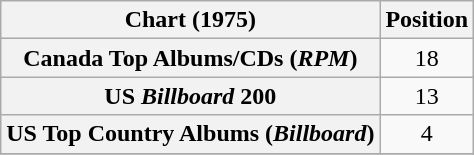<table class="wikitable sortable plainrowheaders" style="text-align:center;">
<tr>
<th scope="col">Chart (1975)</th>
<th scope="col">Position</th>
</tr>
<tr>
<th scope="row">Canada Top Albums/CDs (<em>RPM</em>)</th>
<td>18</td>
</tr>
<tr>
<th scope="row">US <em>Billboard</em> 200</th>
<td>13</td>
</tr>
<tr>
<th scope="row">US Top Country Albums (<em>Billboard</em>)</th>
<td>4</td>
</tr>
<tr>
</tr>
</table>
